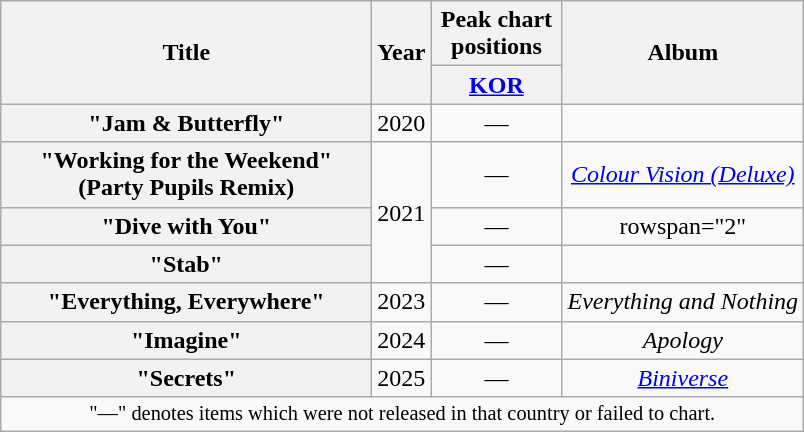<table class="wikitable plainrowheaders" style="text-align:center;">
<tr>
<th scope="col" rowspan="2" style="width:15em;">Title</th>
<th scope="col" rowspan="2">Year</th>
<th scope="col" colspan="1" style="width:5em;">Peak chart positions</th>
<th scope="col" rowspan="2">Album</th>
</tr>
<tr>
<th scope="col" style="width:2.5em;" style="width:3em;font-size:90%"><a href='#'>KOR</a></th>
</tr>
<tr>
<th scope="row">"Jam & Butterfly"<br></th>
<td>2020</td>
<td>—</td>
<td></td>
</tr>
<tr>
<th scope="row">"Working for the Weekend" (Party Pupils Remix)<br></th>
<td rowspan="3">2021</td>
<td>—</td>
<td><em><a href='#'>Colour Vision (Deluxe)</a></em></td>
</tr>
<tr>
<th scope="row">"Dive with You"<br></th>
<td>—</td>
<td>rowspan="2" </td>
</tr>
<tr>
<th scope="row">"Stab"<br></th>
<td>—</td>
</tr>
<tr>
<th scope="row">"Everything, Everywhere"<br></th>
<td>2023</td>
<td>—</td>
<td><em>Everything and Nothing</em></td>
</tr>
<tr>
<th scope="row">"Imagine"<br></th>
<td>2024</td>
<td>—</td>
<td><em>Apology</em></td>
</tr>
<tr>
<th scope="row">"Secrets"<br></th>
<td>2025</td>
<td>—</td>
<td><em><a href='#'>Biniverse</a></em></td>
</tr>
<tr>
<td colspan="5" style="font-size:85%;">"—" denotes items which were not released in that country or failed to chart.</td>
</tr>
</table>
